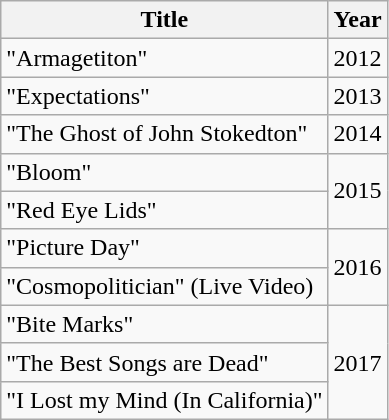<table class="wikitable plainrowheaders">
<tr>
<th>Title</th>
<th>Year</th>
</tr>
<tr>
<td scope="row">"Armagetiton"</td>
<td>2012</td>
</tr>
<tr>
<td scope="row">"Expectations"</td>
<td>2013</td>
</tr>
<tr>
<td scope"row">"The Ghost of John Stokedton"</td>
<td>2014</td>
</tr>
<tr>
<td scope"row">"Bloom"</td>
<td rowspan=2>2015</td>
</tr>
<tr>
<td scope"row">"Red Eye Lids"</td>
</tr>
<tr>
<td scope"row">"Picture Day"</td>
<td rowspan=2>2016</td>
</tr>
<tr>
<td scope"row">"Cosmopolitician" (Live Video)</td>
</tr>
<tr>
<td scope"row">"Bite Marks"</td>
<td rowspan=3>2017</td>
</tr>
<tr>
<td scope"row">"The Best Songs are Dead"</td>
</tr>
<tr>
<td scope"row">"I Lost my Mind (In California)"</td>
</tr>
</table>
